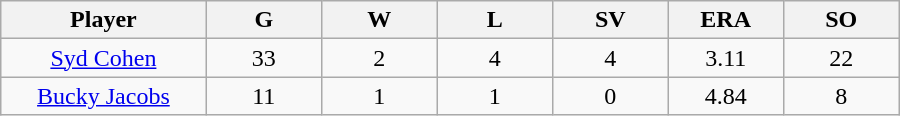<table class="wikitable sortable">
<tr>
<th bgcolor="#DDDDFF" width="16%">Player</th>
<th bgcolor="#DDDDFF" width="9%">G</th>
<th bgcolor="#DDDDFF" width="9%">W</th>
<th bgcolor="#DDDDFF" width="9%">L</th>
<th bgcolor="#DDDDFF" width="9%">SV</th>
<th bgcolor="#DDDDFF" width="9%">ERA</th>
<th bgcolor="#DDDDFF" width="9%">SO</th>
</tr>
<tr align="center">
<td><a href='#'>Syd Cohen</a></td>
<td>33</td>
<td>2</td>
<td>4</td>
<td>4</td>
<td>3.11</td>
<td>22</td>
</tr>
<tr align="center">
<td><a href='#'>Bucky Jacobs</a></td>
<td>11</td>
<td>1</td>
<td>1</td>
<td>0</td>
<td>4.84</td>
<td>8</td>
</tr>
</table>
